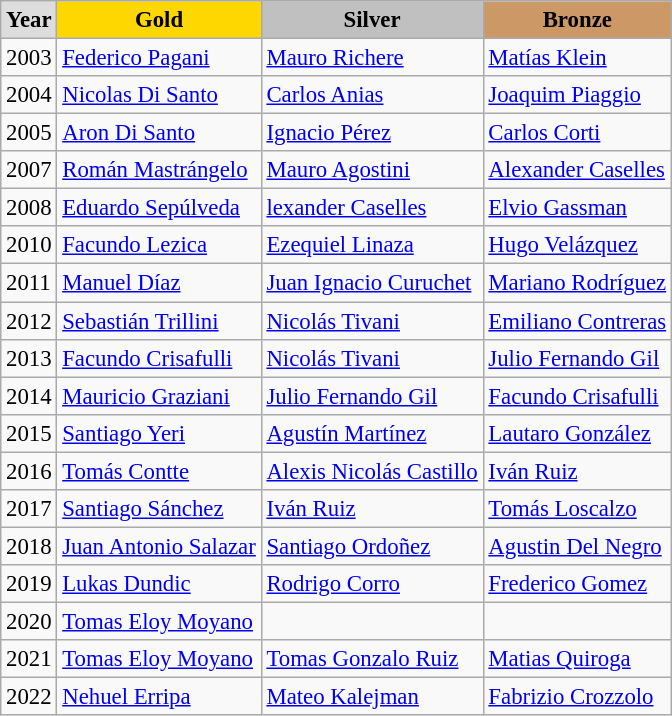<table class="wikitable sortable alternance" style="font-size:95%">
<tr>
<td style="background:#DDDDDD; font-weight:bold; text-align:center;">Year</td>
<td style="background:gold; font-weight:bold; text-align:center;">Gold</td>
<td style="background:silver; font-weight:bold; text-align:center;">Silver</td>
<td style="background:#cc9966; font-weight:bold; text-align:center;">Bronze</td>
</tr>
<tr>
<td>2003</td>
<td><a href='#'>Federico Pagani</a></td>
<td><a href='#'>Mauro Richere</a></td>
<td><a href='#'>Matías Klein</a></td>
</tr>
<tr>
<td>2004</td>
<td><a href='#'>Nicolas Di Santo</a></td>
<td><a href='#'>Carlos Anias</a></td>
<td><a href='#'>Joaquim Piaggio</a></td>
</tr>
<tr>
<td>2005</td>
<td><a href='#'>Aron Di Santo</a></td>
<td><a href='#'>Ignacio Pérez</a></td>
<td><a href='#'>Carlos Corti</a></td>
</tr>
<tr>
<td>2007</td>
<td><a href='#'>Román Mastrángelo</a></td>
<td><a href='#'>Mauro Agostini</a></td>
<td><a href='#'>Alexander Caselles</a></td>
</tr>
<tr>
<td>2008</td>
<td><a href='#'>Eduardo Sepúlveda</a></td>
<td><a href='#'>lexander Caselles</a></td>
<td><a href='#'>Elvio Gassman</a></td>
</tr>
<tr>
<td>2010</td>
<td><a href='#'>Facundo Lezica</a></td>
<td><a href='#'>Ezequiel Linaza</a></td>
<td><a href='#'>Hugo Velázquez</a></td>
</tr>
<tr>
<td>2011</td>
<td><a href='#'>Manuel Díaz</a></td>
<td><a href='#'>Juan Ignacio Curuchet</a></td>
<td><a href='#'>Mariano Rodríguez</a></td>
</tr>
<tr>
<td>2012</td>
<td><a href='#'>Sebastián Trillini</a></td>
<td><a href='#'>Nicolás Tivani</a></td>
<td><a href='#'>Emiliano Contreras</a></td>
</tr>
<tr>
<td>2013</td>
<td><a href='#'>Facundo Crisafulli</a></td>
<td><a href='#'>Nicolás Tivani</a></td>
<td><a href='#'>Julio Fernando Gil</a></td>
</tr>
<tr>
<td>2014</td>
<td><a href='#'>Mauricio Graziani</a></td>
<td><a href='#'>Julio Fernando Gil</a></td>
<td><a href='#'>Facundo Crisafulli</a></td>
</tr>
<tr>
<td>2015</td>
<td><a href='#'>Santiago Yeri</a></td>
<td><a href='#'>Agustín Martínez</a></td>
<td><a href='#'>Lautaro González</a></td>
</tr>
<tr>
<td>2016</td>
<td><a href='#'>Tomás Contte</a></td>
<td><a href='#'>Alexis Nicolás Castillo</a></td>
<td><a href='#'>Iván Ruiz</a></td>
</tr>
<tr>
<td>2017</td>
<td><a href='#'>Santiago Sánchez</a></td>
<td><a href='#'>Iván Ruiz</a></td>
<td><a href='#'>Tomás Loscalzo</a></td>
</tr>
<tr>
<td>2018</td>
<td><a href='#'>Juan Antonio Salazar</a></td>
<td><a href='#'>Santiago Ordoñez</a></td>
<td><a href='#'>Agustin Del Negro</a></td>
</tr>
<tr>
<td>2019</td>
<td><a href='#'>Lukas Dundic</a></td>
<td><a href='#'>Rodrigo Corro</a></td>
<td><a href='#'>Frederico Gomez</a></td>
</tr>
<tr>
<td>2020</td>
<td><a href='#'>Tomas Eloy Moyano</a></td>
<td></td>
<td></td>
</tr>
<tr>
<td>2021</td>
<td><a href='#'>Tomas Eloy Moyano</a></td>
<td><a href='#'>Tomas Gonzalo Ruiz</a></td>
<td><a href='#'>Matias Quiroga</a></td>
</tr>
<tr>
<td>2022</td>
<td><a href='#'>Nehuel Erripa</a></td>
<td><a href='#'>Mateo Kalejman</a></td>
<td><a href='#'>Fabrizio Crozzolo</a></td>
</tr>
</table>
